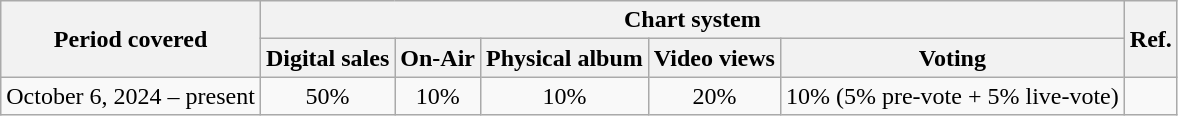<table class="wikitable" style="text-align:center">
<tr>
<th rowspan="2">Period covered</th>
<th colspan="5">Chart system</th>
<th rowspan="2">Ref.</th>
</tr>
<tr>
<th>Digital sales</th>
<th>On-Air</th>
<th>Physical album</th>
<th>Video views</th>
<th>Voting</th>
</tr>
<tr>
<td>October 6, 2024 – present</td>
<td>50%</td>
<td>10%</td>
<td>10%</td>
<td>20%</td>
<td>10% (5% pre-vote + 5% live-vote)</td>
<td></td>
</tr>
</table>
